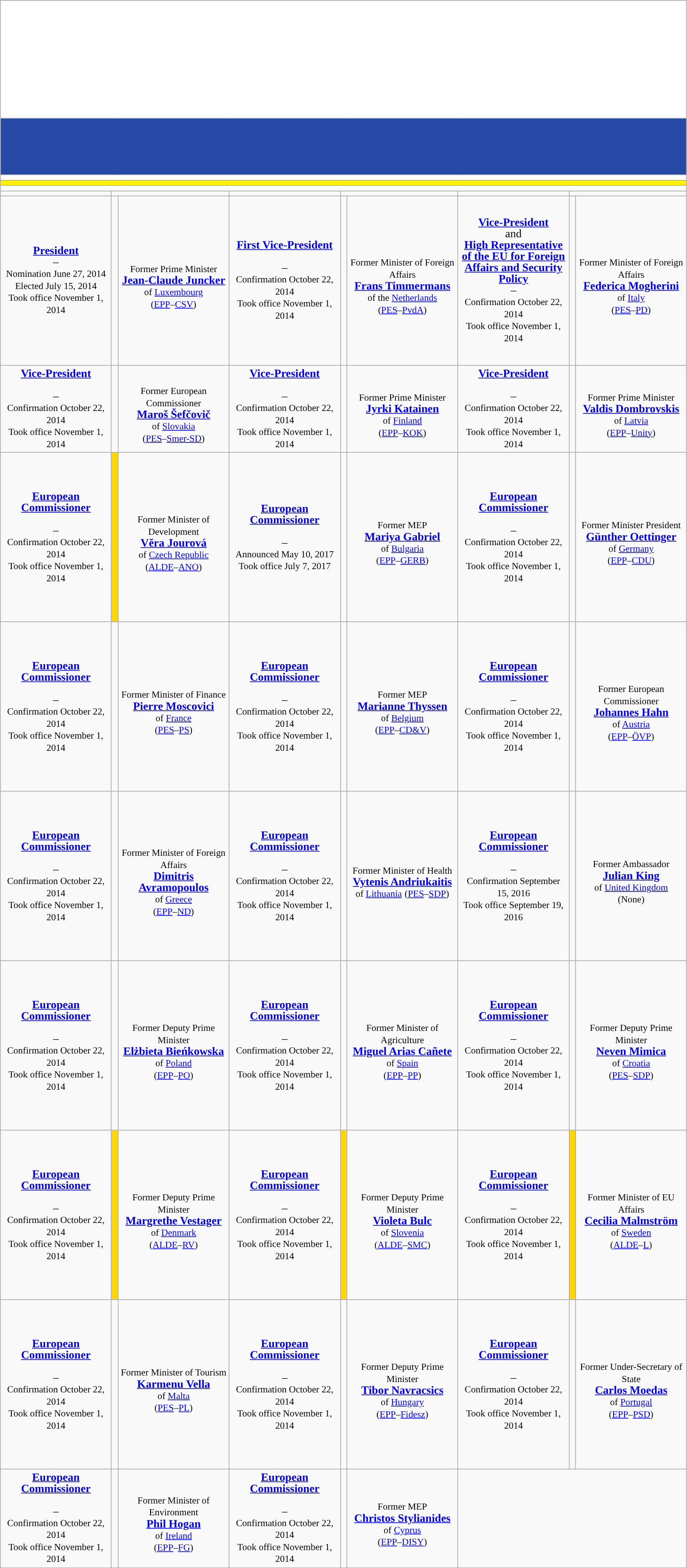<table class="wikitable" style="text-align: center; line-height:16px;">
<tr>
<td colspan="9" style="height: 10em; background:white"></td>
</tr>
<tr style="height: 5em;">
<td colspan="9" style="background-color:#2549a5"></td>
</tr>
<tr>
<td colspan="9" style="background-color:#ffffff"></td>
</tr>
<tr>
<td colspan="9" style="background-color:#fff200"></td>
</tr>
<tr>
<td colspan="9" style="background-color:#ffffff"></td>
</tr>
<tr>
<td style="width:150px;" style="background-color:#2549a5"></td>
<td colspan="2"  style="width:150px;" style="background-color:#2549a5"></td>
<td style="width:150px;" style="background-color:#2549a5"></td>
<td colspan="2"  style="width:150px;" style="background-color:#2549a5"></td>
<td style="width:150px;" style="background-color:#2549a5"></td>
<td colspan="2"  style="width:150px;" style="background-color:#2549a5"></td>
</tr>
<tr style="height: 15em;">
<td style="width:150px;"><strong><a href='#'>President</a></strong><br>–<br><small>Nomination June 27, 2014</small><br><small>Elected July 15, 2014</small><br><small>Took office November 1, 2014</small></td>
<td style="width:2px; background:"></td>
<td style="width:150px;"><br><small>Former Prime Minister</small><br><strong><a href='#'>Jean-Claude Juncker</a></strong><br><small>of  <a href='#'>Luxembourg</a></small><br><small>(<a href='#'>EPP</a>–<a href='#'>CSV</a>)</small></td>
<td style="width:150px;"><strong><a href='#'>First Vice-President</a></strong><br><br>–<br><small>Confirmation October 22, 2014</small><br><small>Took office November 1, 2014</small></td>
<td style="width:2px; background:"></td>
<td style="width:150px;"><br><small>Former Minister of Foreign Affairs</small><br><strong><a href='#'>Frans Timmermans</a></strong><br><small>of the  <a href='#'>Netherlands</a></small><br><small>(<a href='#'>PES</a>–<a href='#'>PvdA</a>)</small></td>
<td style="width:150px;"><strong><a href='#'>Vice-President</a></strong><br>and<br><a href='#'><strong>High Representative of the EU for Foreign Affairs and Security Policy</strong></a><br>–<br><small>Confirmation October 22, 2014</small><br><small>Took office November 1, 2014</small></td>
<td style="width:2px; background:"></td>
<td style="width:150px;"><br><small>Former Minister of Foreign Affairs</small><br><strong><a href='#'>Federica Mogherini</a></strong><br><small>of  <a href='#'>Italy</a></small><br><small>(<a href='#'>PES</a>–<a href='#'>PD</a>)</small></td>
</tr>
<tr>
<td style="width:150px;"><strong><a href='#'>Vice-President</a></strong><br><br>–<br><small>Confirmation October 22, 2014</small><br><small>Took office November 1, 2014</small></td>
<td style="width:2px; background:"></td>
<td style="width:150px;"><br><small>Former European Commissioner</small><br><strong><a href='#'>Maroš Šefčovič</a></strong><br><small>of  <a href='#'>Slovakia</a></small><br><small>(<a href='#'>PES</a>–<a href='#'>Smer-SD</a>)</small></td>
<td style="width:150px;"><strong><a href='#'>Vice-President</a></strong><br><br>–<br><small>Confirmation October 22, 2014</small><br><small>Took office November 1, 2014</small></td>
<td style="width:2px; background:"></td>
<td style="width:150px;"><br><small>Former Prime Minister</small><br><strong><a href='#'>Jyrki Katainen</a></strong><br><small>of  <a href='#'>Finland</a></small><br><small>(<a href='#'>EPP</a>–<a href='#'>KOK</a>)</small></td>
<td style="width:150px;"><strong><a href='#'>Vice-President</a></strong><br><br>–<br><small>Confirmation October 22, 2014</small><br><small>Took office November 1, 2014</small></td>
<td style="width:2px; background:"></td>
<td style="width:150px;"><br><small>Former Prime Minister</small><br><strong><a href='#'>Valdis Dombrovskis</a></strong><br><small>of  <a href='#'>Latvia</a></small><br><small>(<a href='#'>EPP</a>–<a href='#'>Unity</a>)</small></td>
</tr>
<tr style="height: 15em;">
<td style="width:150px;"><strong><a href='#'>European Commissioner</a></strong><br><br>–<br><small>Confirmation October 22, 2014</small><br><small>Took office November 1, 2014</small></td>
<td style="width:2px; background:gold"></td>
<td style="width:150px;"><br><small>Former Minister of Development</small><br><strong><a href='#'>Věra Jourová</a></strong><br><small>of  <a href='#'>Czech Republic</a></small><br><small>(<a href='#'>ALDE</a>–<a href='#'>ANO</a>)</small></td>
<td style="width:150px;"><strong><a href='#'>European Commissioner</a></strong><br><br>–<br><small>Announced May 10, 2017</small><br><small>Took office July 7, 2017</small></td>
<td style="width:2px; background:"></td>
<td style="width:150px;"><br><small>Former MEP</small><br><strong><a href='#'>Mariya Gabriel</a></strong><br><small>of  <a href='#'>Bulgaria</a></small><br><small>(<a href='#'>EPP</a>–<a href='#'>GERB</a>)</small></td>
<td style="width:150px;"><strong><a href='#'>European Commissioner</a></strong><br><br>–<br><small>Confirmation October 22, 2014</small><br><small>Took office November 1, 2014</small></td>
<td style="width:2px; background:"></td>
<td style="width:150px;"><br><small>Former Minister President</small><br><strong><a href='#'>Günther Oettinger</a></strong><br><small>of  <a href='#'>Germany</a></small><br><small>(<a href='#'>EPP</a>–<a href='#'>CDU</a>)</small></td>
</tr>
<tr style="height: 15em;">
<td style="width:150px;"><strong><a href='#'>European Commissioner</a></strong><br><br>–<br><small>Confirmation October 22, 2014</small><br><small>Took office November 1, 2014</small></td>
<td style="width:2px; background:"></td>
<td style="width:150px;"><br><small>Former Minister of Finance</small><br><strong><a href='#'>Pierre Moscovici</a></strong><br><small>of  <a href='#'>France</a></small><br><small>(<a href='#'>PES</a>–<a href='#'>PS</a>)</small></td>
<td style="width:150px;"><strong><a href='#'>European Commissioner</a></strong><br><br>–<br><small>Confirmation October 22, 2014</small><br><small>Took office November 1, 2014</small></td>
<td style="width:2px; background:"></td>
<td style="width:150px;"><br><small>Former MEP</small><br><strong><a href='#'>Marianne Thyssen</a></strong><br><small>of  <a href='#'>Belgium</a></small><br><small>(<a href='#'>EPP</a>–<a href='#'>CD&V</a>)</small></td>
<td style="width:150px;"><strong><a href='#'>European Commissioner</a></strong><br><br>–<br><small>Confirmation October 22, 2014</small><br><small>Took office November 1, 2014</small></td>
<td style="width:2px; background:"></td>
<td style="width:150px;"><br><small>Former European Commissioner</small><br><strong><a href='#'>Johannes Hahn</a></strong><br><small>of  <a href='#'>Austria</a></small><br><small>(<a href='#'>EPP</a>–<a href='#'>ÖVP</a>)</small></td>
</tr>
<tr style="height: 15em;">
<td style="width:150px;"><strong><a href='#'>European Commissioner</a></strong><br><br>–<br><small>Confirmation October 22, 2014</small><br><small>Took office November 1, 2014</small></td>
<td style="width:2px; background:"></td>
<td style="width:150px;"><br><small>Former Minister of Foreign Affairs</small><br><strong><a href='#'>Dimitris Avramopoulos</a></strong><br><small>of  <a href='#'>Greece</a></small><br><small>(<a href='#'>EPP</a>–<a href='#'>ND</a>)</small></td>
<td style="width:150px;"><strong><a href='#'>European Commissioner</a></strong><br><br>–<br><small>Confirmation October 22, 2014</small><br><small>Took office November 1, 2014</small></td>
<td style="width:2px; background:"></td>
<td style="width:150px;"><br><small>Former Minister of Health</small><br><strong><a href='#'>Vytenis Andriukaitis</a></strong><br><small>of  <a href='#'>Lithuania</a></small>
<small>(<a href='#'>PES</a>–<a href='#'>SDP</a>)</small></td>
<td style="width:150px;"><strong><a href='#'>European Commissioner</a></strong><br><br>–<br><small>Confirmation September 15, 2016</small><br><small>Took office September 19, 2016</small></td>
<td style="width:2px; background:"></td>
<td style="width:150px;"><br><small>Former Ambassador</small><br><strong><a href='#'>Julian King</a></strong><br><small>of  <a href='#'>United Kingdom</a></small><br><small>(None)</small></td>
</tr>
<tr style="height: 15em;">
<td style="width:150px;"><strong><a href='#'>European Commissioner</a></strong><br><br>–<br><small>Confirmation October 22, 2014</small><br><small>Took office November 1, 2014</small></td>
<td style="width:2px; background:"></td>
<td style="width:150px;"><br><small>Former Deputy Prime Minister</small><br><strong><a href='#'>Elżbieta Bieńkowska</a></strong><br><small>of  <a href='#'>Poland</a></small><br><small>(<a href='#'>EPP</a>–<a href='#'>PO</a>)</small></td>
<td style="width:150px;"><strong><a href='#'>European Commissioner</a></strong><br><br>–<br><small>Confirmation October 22, 2014</small><br><small>Took office November 1, 2014</small></td>
<td style="width:2px; background:"></td>
<td style="width:150px;"><br><small>Former Minister of Agriculture</small><br><strong><a href='#'>Miguel Arias Cañete</a></strong><br><small>of  <a href='#'>Spain</a></small><br><small>(<a href='#'>EPP</a>–<a href='#'>PP</a>)</small></td>
<td style="width:150px;"><strong><a href='#'>European Commissioner</a></strong><br><br>–<br><small>Confirmation October 22, 2014</small><br><small>Took office November 1, 2014</small></td>
<td style="width:2px; background:"></td>
<td style="width:150px;"><br><small>Former Deputy Prime Minister</small><br><strong><a href='#'>Neven Mimica</a></strong><br><small>of  <a href='#'>Croatia</a></small><br><small>(<a href='#'>PES</a>–<a href='#'>SDP</a>)</small></td>
</tr>
<tr style="height: 15em;">
<td style="width:150px;"><strong><a href='#'>European Commissioner</a></strong><br><br>–<br><small>Confirmation October 22, 2014</small><br><small>Took office November 1, 2014</small></td>
<td style="width:2px; background:gold"></td>
<td style="width:150px;"><br><small>Former Deputy Prime Minister</small><br><strong><a href='#'>Margrethe Vestager</a></strong><br><small>of  <a href='#'>Denmark</a></small><br><small>(<a href='#'>ALDE</a>–<a href='#'>RV</a>)</small></td>
<td style="width:150px;"><strong><a href='#'>European Commissioner</a></strong><br><br>–<br><small>Confirmation October 22, 2014</small><br><small>Took office November 1, 2014</small></td>
<td style="width:2px; background:gold"></td>
<td style="width:150px;"><br><small>Former Deputy Prime Minister</small><br><strong><a href='#'>Violeta Bulc</a></strong><br><small>of  <a href='#'>Slovenia</a></small><br><small>(<a href='#'>ALDE</a>–<a href='#'>SMC</a>)</small></td>
<td style="width:150px;"><strong><a href='#'>European Commissioner</a></strong><br><br>–<br><small>Confirmation October 22, 2014</small><br><small>Took office November 1, 2014</small></td>
<td style="width:2px; background:gold"></td>
<td style="width:150px;"><br><small>Former Minister of EU Affairs</small><br><strong><a href='#'>Cecilia Malmström</a></strong><br><small>of  <a href='#'>Sweden</a></small><br><small>(<a href='#'>ALDE</a>–<a href='#'>L</a>)</small></td>
</tr>
<tr style="height: 15em;">
<td style="width:150px;"><strong><a href='#'>European Commissioner</a></strong><br><br>–<br><small>Confirmation October 22, 2014</small><br><small>Took office November 1, 2014</small></td>
<td style="width:2px; background:"></td>
<td style="width:150px;"><br><small>Former Minister of Tourism</small><br><strong><a href='#'>Karmenu Vella</a></strong><br><small>of  <a href='#'>Malta</a></small><br><small>(<a href='#'>PES</a>–<a href='#'>PL</a>)</small></td>
<td style="width:150px;"><strong><a href='#'>European Commissioner</a></strong><br><br>–<br><small>Confirmation October 22, 2014</small><br><small>Took office November 1, 2014</small></td>
<td style="width:2px; background:"></td>
<td style="width:150px;"><br><small>Former Deputy Prime Minister</small><br><strong><a href='#'>Tibor Navracsics</a></strong><br><small>of  <a href='#'>Hungary</a></small><br><small>(<a href='#'>EPP</a>–<a href='#'>Fidesz</a>)</small></td>
<td style="width:150px;"><strong><a href='#'>European Commissioner</a></strong><br><br>–<br><small>Confirmation October 22, 2014</small><br><small>Took office November 1, 2014</small></td>
<td style="width:2px; background:"></td>
<td style="width:150px;"><br><small>Former Under-Secretary of State</small><br><strong><a href='#'>Carlos Moedas</a></strong><br><small>of  <a href='#'>Portugal</a></small><br><small>(<a href='#'>EPP</a>–<a href='#'>PSD</a>)</small></td>
</tr>
<tr>
<td style="width:150px;"><strong><a href='#'>European Commissioner</a></strong><br><br>–<br><small>Confirmation October 22, 2014</small><br><small>Took office November 1, 2014</small></td>
<td style="width:2px; background:"></td>
<td style="width:150px;"><br><small>Former Minister of Environment</small><br><strong><a href='#'>Phil Hogan</a></strong><br><small>of  <a href='#'>Ireland</a></small><br><small>(<a href='#'>EPP</a>–<a href='#'>FG</a>)</small></td>
<td style="width:150px;"><strong><a href='#'>European Commissioner</a></strong><br><br>–<br><small>Confirmation October 22, 2014</small><br><small>Took office November 1, 2014</small></td>
<td style="width:2px; background:"></td>
<td style="width:150px;"><br><small>Former MEP</small><br><strong><a href='#'>Christos Stylianides</a></strong><br><small>of  <a href='#'>Cyprus</a></small><br><small>(<a href='#'>EPP</a>–<a href='#'>DISY</a>)</small></td>
</tr>
<tr>
</tr>
</table>
